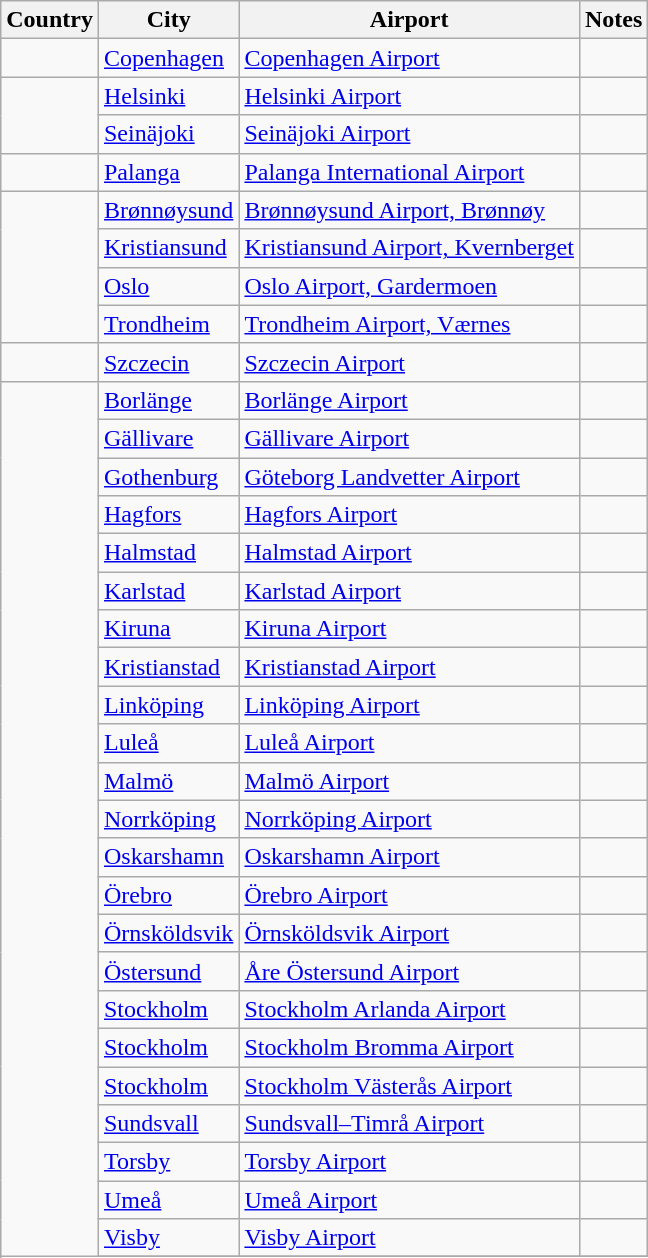<table class="wikitable">
<tr>
<th>Country</th>
<th>City</th>
<th>Airport</th>
<th>Notes</th>
</tr>
<tr>
<td rowspan="1"></td>
<td><a href='#'>Copenhagen</a></td>
<td><a href='#'>Copenhagen Airport</a></td>
<td></td>
</tr>
<tr>
<td rowspan="2"></td>
<td><a href='#'>Helsinki</a></td>
<td><a href='#'>Helsinki Airport</a></td>
<td></td>
</tr>
<tr>
<td><a href='#'>Seinäjoki</a></td>
<td><a href='#'>Seinäjoki Airport</a></td>
<td></td>
</tr>
<tr>
<td rowspan="1"></td>
<td><a href='#'>Palanga</a></td>
<td><a href='#'>Palanga International Airport</a></td>
<td></td>
</tr>
<tr>
<td rowspan="4"></td>
<td><a href='#'>Brønnøysund</a></td>
<td><a href='#'>Brønnøysund Airport, Brønnøy</a></td>
<td></td>
</tr>
<tr>
<td><a href='#'>Kristiansund</a></td>
<td><a href='#'>Kristiansund Airport, Kvernberget</a></td>
<td></td>
</tr>
<tr>
<td><a href='#'>Oslo</a></td>
<td><a href='#'>Oslo Airport, Gardermoen</a></td>
<td></td>
</tr>
<tr>
<td><a href='#'>Trondheim</a></td>
<td><a href='#'>Trondheim Airport, Værnes</a></td>
<td></td>
</tr>
<tr>
<td rowspan="1"></td>
<td><a href='#'>Szczecin</a></td>
<td><a href='#'>Szczecin Airport</a></td>
<td></td>
</tr>
<tr>
<td rowspan="25"></td>
<td><a href='#'>Borlänge</a></td>
<td><a href='#'>Borlänge Airport</a></td>
<td></td>
</tr>
<tr>
<td><a href='#'>Gällivare</a></td>
<td><a href='#'>Gällivare Airport</a></td>
<td></td>
</tr>
<tr>
<td><a href='#'>Gothenburg</a></td>
<td><a href='#'>Göteborg Landvetter Airport</a></td>
<td></td>
</tr>
<tr>
<td><a href='#'>Hagfors</a></td>
<td><a href='#'>Hagfors Airport</a></td>
<td></td>
</tr>
<tr>
<td><a href='#'>Halmstad</a></td>
<td><a href='#'>Halmstad Airport</a></td>
<td></td>
</tr>
<tr>
<td><a href='#'>Karlstad</a></td>
<td><a href='#'>Karlstad Airport</a></td>
<td></td>
</tr>
<tr>
<td><a href='#'>Kiruna</a></td>
<td><a href='#'>Kiruna Airport</a></td>
<td></td>
</tr>
<tr>
<td><a href='#'>Kristianstad</a></td>
<td><a href='#'>Kristianstad Airport</a></td>
<td></td>
</tr>
<tr>
<td><a href='#'>Linköping</a></td>
<td><a href='#'>Linköping Airport</a></td>
<td></td>
</tr>
<tr>
<td><a href='#'>Luleå</a></td>
<td><a href='#'>Luleå Airport</a></td>
<td></td>
</tr>
<tr>
<td><a href='#'>Malmö</a></td>
<td><a href='#'>Malmö Airport</a></td>
<td></td>
</tr>
<tr>
<td><a href='#'>Norrköping</a></td>
<td><a href='#'>Norrköping Airport</a></td>
<td></td>
</tr>
<tr>
<td><a href='#'>Oskarshamn</a></td>
<td><a href='#'>Oskarshamn Airport</a></td>
<td></td>
</tr>
<tr>
<td><a href='#'>Örebro</a></td>
<td><a href='#'>Örebro Airport</a></td>
<td></td>
</tr>
<tr>
<td><a href='#'>Örnsköldsvik</a></td>
<td><a href='#'>Örnsköldsvik Airport</a></td>
<td></td>
</tr>
<tr>
<td><a href='#'>Östersund</a></td>
<td><a href='#'>Åre Östersund Airport</a></td>
<td></td>
</tr>
<tr>
<td><a href='#'>Stockholm</a></td>
<td><a href='#'>Stockholm Arlanda Airport</a></td>
<td></td>
</tr>
<tr>
<td><a href='#'>Stockholm</a></td>
<td><a href='#'>Stockholm Bromma Airport</a></td>
<td></td>
</tr>
<tr>
<td><a href='#'>Stockholm</a></td>
<td><a href='#'>Stockholm Västerås Airport</a></td>
<td></td>
</tr>
<tr>
<td><a href='#'>Sundsvall</a></td>
<td><a href='#'>Sundsvall–Timrå Airport</a></td>
<td></td>
</tr>
<tr>
<td><a href='#'>Torsby</a></td>
<td><a href='#'>Torsby Airport</a></td>
<td></td>
</tr>
<tr>
<td><a href='#'>Umeå</a></td>
<td><a href='#'>Umeå Airport</a></td>
<td></td>
</tr>
<tr>
<td><a href='#'>Visby</a></td>
<td><a href='#'>Visby Airport</a></td>
<td></td>
</tr>
<tr>
</tr>
</table>
